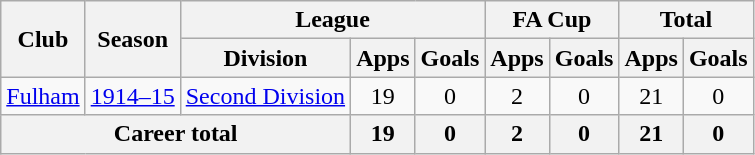<table class="wikitable" style="text-align: center;">
<tr>
<th rowspan="2">Club</th>
<th rowspan="2">Season</th>
<th colspan="3">League</th>
<th colspan="2">FA Cup</th>
<th colspan="2">Total</th>
</tr>
<tr>
<th>Division</th>
<th>Apps</th>
<th>Goals</th>
<th>Apps</th>
<th>Goals</th>
<th>Apps</th>
<th>Goals</th>
</tr>
<tr>
<td><a href='#'>Fulham</a></td>
<td><a href='#'>1914–15</a></td>
<td><a href='#'>Second Division</a></td>
<td>19</td>
<td>0</td>
<td>2</td>
<td>0</td>
<td>21</td>
<td>0</td>
</tr>
<tr>
<th colspan="3">Career total</th>
<th>19</th>
<th>0</th>
<th>2</th>
<th>0</th>
<th>21</th>
<th>0</th>
</tr>
</table>
